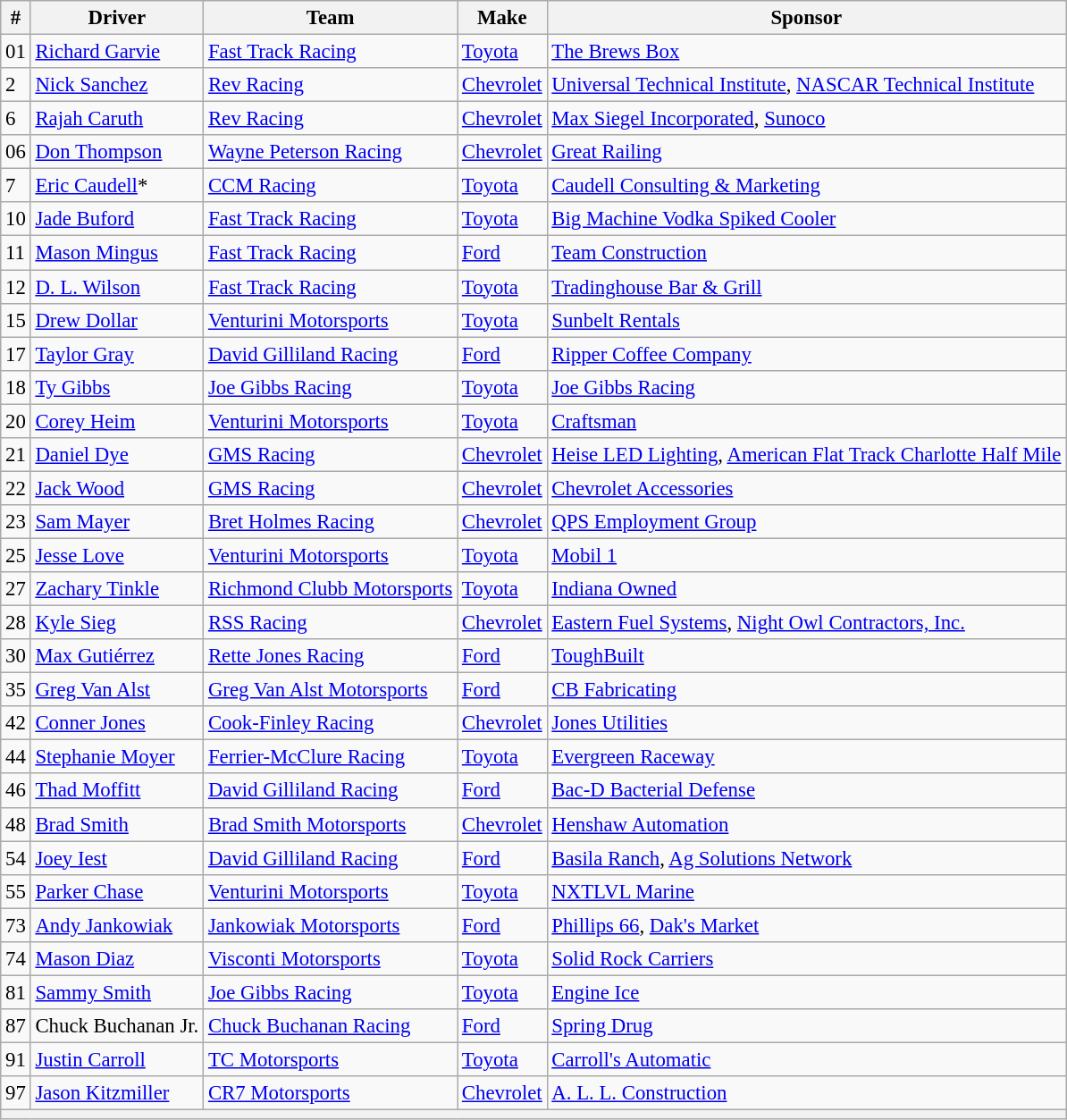<table class="wikitable" style="font-size:95%">
<tr>
<th>#</th>
<th>Driver</th>
<th>Team</th>
<th>Make</th>
<th>Sponsor</th>
</tr>
<tr>
<td>01</td>
<td><a href='#'>Richard Garvie</a></td>
<td><a href='#'>Fast Track Racing</a></td>
<td><a href='#'>Toyota</a></td>
<td><a href='#'>The Brews Box</a></td>
</tr>
<tr>
<td>2</td>
<td><a href='#'>Nick Sanchez</a></td>
<td><a href='#'>Rev Racing</a></td>
<td><a href='#'>Chevrolet</a></td>
<td><a href='#'>Universal Technical Institute</a>, <a href='#'>NASCAR Technical Institute</a></td>
</tr>
<tr>
<td>6</td>
<td><a href='#'>Rajah Caruth</a></td>
<td><a href='#'>Rev Racing</a></td>
<td><a href='#'>Chevrolet</a></td>
<td><a href='#'>Max Siegel Incorporated</a>, <a href='#'>Sunoco</a></td>
</tr>
<tr>
<td>06</td>
<td><a href='#'>Don Thompson</a></td>
<td><a href='#'>Wayne Peterson Racing</a></td>
<td><a href='#'>Chevrolet</a></td>
<td><a href='#'>Great Railing</a></td>
</tr>
<tr>
<td>7</td>
<td><a href='#'>Eric Caudell</a>*</td>
<td><a href='#'>CCM Racing</a></td>
<td><a href='#'>Toyota</a></td>
<td><a href='#'>Caudell Consulting & Marketing</a></td>
</tr>
<tr>
<td>10</td>
<td><a href='#'>Jade Buford</a></td>
<td><a href='#'>Fast Track Racing</a></td>
<td><a href='#'>Toyota</a></td>
<td><a href='#'>Big Machine Vodka Spiked Cooler</a></td>
</tr>
<tr>
<td>11</td>
<td><a href='#'>Mason Mingus</a></td>
<td><a href='#'>Fast Track Racing</a></td>
<td><a href='#'>Ford</a></td>
<td><a href='#'>Team Construction</a></td>
</tr>
<tr>
<td>12</td>
<td><a href='#'>D. L. Wilson</a></td>
<td><a href='#'>Fast Track Racing</a></td>
<td><a href='#'>Toyota</a></td>
<td><a href='#'>Tradinghouse Bar & Grill</a></td>
</tr>
<tr>
<td>15</td>
<td><a href='#'>Drew Dollar</a></td>
<td><a href='#'>Venturini Motorsports</a></td>
<td><a href='#'>Toyota</a></td>
<td><a href='#'>Sunbelt Rentals</a></td>
</tr>
<tr>
<td>17</td>
<td><a href='#'>Taylor Gray</a></td>
<td><a href='#'>David Gilliland Racing</a></td>
<td><a href='#'>Ford</a></td>
<td><a href='#'>Ripper Coffee Company</a></td>
</tr>
<tr>
<td>18</td>
<td><a href='#'>Ty Gibbs</a></td>
<td><a href='#'>Joe Gibbs Racing</a></td>
<td><a href='#'>Toyota</a></td>
<td><a href='#'>Joe Gibbs Racing</a></td>
</tr>
<tr>
<td>20</td>
<td><a href='#'>Corey Heim</a></td>
<td><a href='#'>Venturini Motorsports</a></td>
<td><a href='#'>Toyota</a></td>
<td><a href='#'>Craftsman</a></td>
</tr>
<tr>
<td>21</td>
<td><a href='#'>Daniel Dye</a></td>
<td><a href='#'>GMS Racing</a></td>
<td><a href='#'>Chevrolet</a></td>
<td><a href='#'>Heise LED Lighting</a>, <a href='#'>American Flat Track Charlotte Half Mile</a></td>
</tr>
<tr>
<td>22</td>
<td><a href='#'>Jack Wood</a></td>
<td><a href='#'>GMS Racing</a></td>
<td><a href='#'>Chevrolet</a></td>
<td><a href='#'>Chevrolet Accessories</a></td>
</tr>
<tr>
<td>23</td>
<td><a href='#'>Sam Mayer</a></td>
<td><a href='#'>Bret Holmes Racing</a></td>
<td><a href='#'>Chevrolet</a></td>
<td><a href='#'>QPS Employment Group</a></td>
</tr>
<tr>
<td>25</td>
<td><a href='#'>Jesse Love</a></td>
<td><a href='#'>Venturini Motorsports</a></td>
<td><a href='#'>Toyota</a></td>
<td><a href='#'>Mobil 1</a></td>
</tr>
<tr>
<td>27</td>
<td><a href='#'>Zachary Tinkle</a></td>
<td><a href='#'>Richmond Clubb Motorsports</a></td>
<td><a href='#'>Toyota</a></td>
<td><a href='#'>Indiana Owned</a></td>
</tr>
<tr>
<td>28</td>
<td><a href='#'>Kyle Sieg</a></td>
<td><a href='#'>RSS Racing</a></td>
<td><a href='#'>Chevrolet</a></td>
<td><a href='#'>Eastern Fuel Systems</a>, <a href='#'>Night Owl Contractors, Inc.</a></td>
</tr>
<tr>
<td>30</td>
<td><a href='#'>Max Gutiérrez</a></td>
<td><a href='#'>Rette Jones Racing</a></td>
<td><a href='#'>Ford</a></td>
<td><a href='#'>ToughBuilt</a></td>
</tr>
<tr>
<td>35</td>
<td><a href='#'>Greg Van Alst</a></td>
<td><a href='#'>Greg Van Alst Motorsports</a></td>
<td><a href='#'>Ford</a></td>
<td><a href='#'>CB Fabricating</a></td>
</tr>
<tr>
<td>42</td>
<td><a href='#'>Conner Jones</a></td>
<td><a href='#'>Cook-Finley Racing</a></td>
<td><a href='#'>Chevrolet</a></td>
<td><a href='#'>Jones Utilities</a></td>
</tr>
<tr>
<td>44</td>
<td><a href='#'>Stephanie Moyer</a></td>
<td><a href='#'>Ferrier-McClure Racing</a></td>
<td><a href='#'>Toyota</a></td>
<td><a href='#'>Evergreen Raceway</a></td>
</tr>
<tr>
<td>46</td>
<td><a href='#'>Thad Moffitt</a></td>
<td><a href='#'>David Gilliland Racing</a></td>
<td><a href='#'>Ford</a></td>
<td><a href='#'>Bac-D Bacterial Defense</a></td>
</tr>
<tr>
<td>48</td>
<td><a href='#'>Brad Smith</a></td>
<td><a href='#'>Brad Smith Motorsports</a></td>
<td><a href='#'>Chevrolet</a></td>
<td><a href='#'>Henshaw Automation</a></td>
</tr>
<tr>
<td>54</td>
<td><a href='#'>Joey Iest</a></td>
<td><a href='#'>David Gilliland Racing</a></td>
<td><a href='#'>Ford</a></td>
<td><a href='#'>Basila Ranch</a>, <a href='#'>Ag Solutions Network</a></td>
</tr>
<tr>
<td>55</td>
<td><a href='#'>Parker Chase</a></td>
<td><a href='#'>Venturini Motorsports</a></td>
<td><a href='#'>Toyota</a></td>
<td><a href='#'>NXTLVL Marine</a></td>
</tr>
<tr>
<td>73</td>
<td><a href='#'>Andy Jankowiak</a></td>
<td><a href='#'>Jankowiak Motorsports</a></td>
<td><a href='#'>Ford</a></td>
<td><a href='#'>Phillips 66</a>, <a href='#'>Dak's Market</a></td>
</tr>
<tr>
<td>74</td>
<td><a href='#'>Mason Diaz</a></td>
<td><a href='#'>Visconti Motorsports</a></td>
<td><a href='#'>Toyota</a></td>
<td><a href='#'>Solid Rock Carriers</a></td>
</tr>
<tr>
<td>81</td>
<td><a href='#'>Sammy Smith</a></td>
<td><a href='#'>Joe Gibbs Racing</a></td>
<td><a href='#'>Toyota</a></td>
<td><a href='#'>Engine Ice</a></td>
</tr>
<tr>
<td>87</td>
<td>Chuck Buchanan Jr.</td>
<td><a href='#'>Chuck Buchanan Racing</a></td>
<td><a href='#'>Ford</a></td>
<td><a href='#'>Spring Drug</a></td>
</tr>
<tr>
<td>91</td>
<td><a href='#'>Justin Carroll</a></td>
<td><a href='#'>TC Motorsports</a></td>
<td><a href='#'>Toyota</a></td>
<td><a href='#'>Carroll's Automatic</a></td>
</tr>
<tr>
<td>97</td>
<td><a href='#'>Jason Kitzmiller</a></td>
<td><a href='#'>CR7 Motorsports</a></td>
<td><a href='#'>Chevrolet</a></td>
<td><a href='#'>A. L. L. Construction</a></td>
</tr>
<tr>
<th colspan="5"></th>
</tr>
</table>
